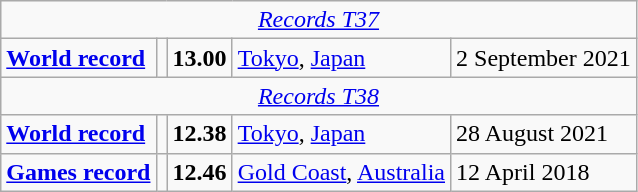<table class="wikitable">
<tr>
<td colspan=5 align=center><em><a href='#'>Records T37</a></em></td>
</tr>
<tr>
<td><a href='#'><strong>World record</strong></a></td>
<td></td>
<td><strong>13.00</strong></td>
<td><a href='#'>Tokyo</a>, <a href='#'>Japan</a></td>
<td>2 September 2021</td>
</tr>
<tr>
<td colspan=5 align=center><em><a href='#'>Records T38</a></em></td>
</tr>
<tr>
<td><a href='#'><strong>World record</strong></a></td>
<td></td>
<td><strong>12.38</strong></td>
<td><a href='#'>Tokyo</a>, <a href='#'>Japan</a></td>
<td>28 August 2021</td>
</tr>
<tr>
<td><a href='#'><strong>Games record</strong></a></td>
<td></td>
<td><strong>12.46</strong></td>
<td><a href='#'>Gold Coast</a>, <a href='#'>Australia</a></td>
<td>12 April 2018</td>
</tr>
</table>
